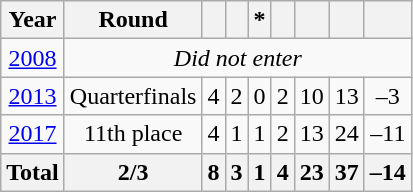<table class="wikitable" style="text-align: center;">
<tr>
<th>Year</th>
<th>Round</th>
<th></th>
<th></th>
<th>*</th>
<th></th>
<th></th>
<th></th>
<th></th>
</tr>
<tr>
<td> <a href='#'>2008</a></td>
<td colspan="8"><em>Did not enter</em></td>
</tr>
<tr>
<td> <a href='#'>2013</a></td>
<td>Quarterfinals</td>
<td>4</td>
<td>2</td>
<td>0</td>
<td>2</td>
<td>10</td>
<td>13</td>
<td>–3</td>
</tr>
<tr>
<td> <a href='#'>2017</a></td>
<td>11th place</td>
<td>4</td>
<td>1</td>
<td>1</td>
<td>2</td>
<td>13</td>
<td>24</td>
<td>–11</td>
</tr>
<tr>
<th><strong>Total</strong></th>
<th>2/3</th>
<th>8</th>
<th>3</th>
<th>1</th>
<th>4</th>
<th>23</th>
<th>37</th>
<th>–14</th>
</tr>
</table>
